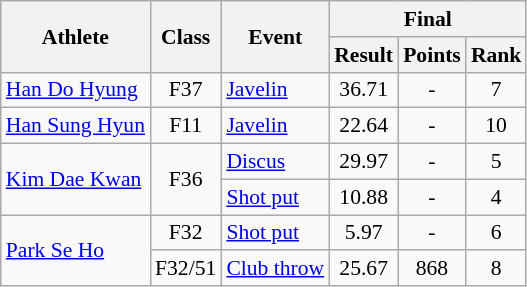<table class=wikitable style="font-size:90%">
<tr>
<th rowspan="2">Athlete</th>
<th rowspan="2">Class</th>
<th rowspan="2">Event</th>
<th colspan="3">Final</th>
</tr>
<tr>
<th>Result</th>
<th>Points</th>
<th>Rank</th>
</tr>
<tr>
<td><a href='#'>Han Do Hyung</a></td>
<td style="text-align:center;">F37</td>
<td><a href='#'>Javelin</a></td>
<td style="text-align:center;">36.71</td>
<td style="text-align:center;">-</td>
<td style="text-align:center;">7</td>
</tr>
<tr>
<td><a href='#'>Han Sung Hyun</a></td>
<td style="text-align:center;">F11</td>
<td><a href='#'>Javelin</a></td>
<td style="text-align:center;">22.64</td>
<td style="text-align:center;">-</td>
<td style="text-align:center;">10</td>
</tr>
<tr>
<td rowspan="2"><a href='#'>Kim Dae Kwan</a></td>
<td rowspan="2" style="text-align:center;">F36</td>
<td><a href='#'>Discus</a></td>
<td style="text-align:center;">29.97</td>
<td style="text-align:center;">-</td>
<td style="text-align:center;">5</td>
</tr>
<tr>
<td><a href='#'>Shot put</a></td>
<td style="text-align:center;">10.88</td>
<td style="text-align:center;">-</td>
<td style="text-align:center;">4</td>
</tr>
<tr>
<td rowspan="2"><a href='#'>Park Se Ho</a></td>
<td style="text-align:center;">F32</td>
<td><a href='#'>Shot put</a></td>
<td style="text-align:center;">5.97</td>
<td style="text-align:center;">-</td>
<td style="text-align:center;">6</td>
</tr>
<tr>
<td style="text-align:center;">F32/51</td>
<td><a href='#'>Club throw</a></td>
<td style="text-align:center;">25.67</td>
<td style="text-align:center;">868</td>
<td style="text-align:center;">8</td>
</tr>
</table>
